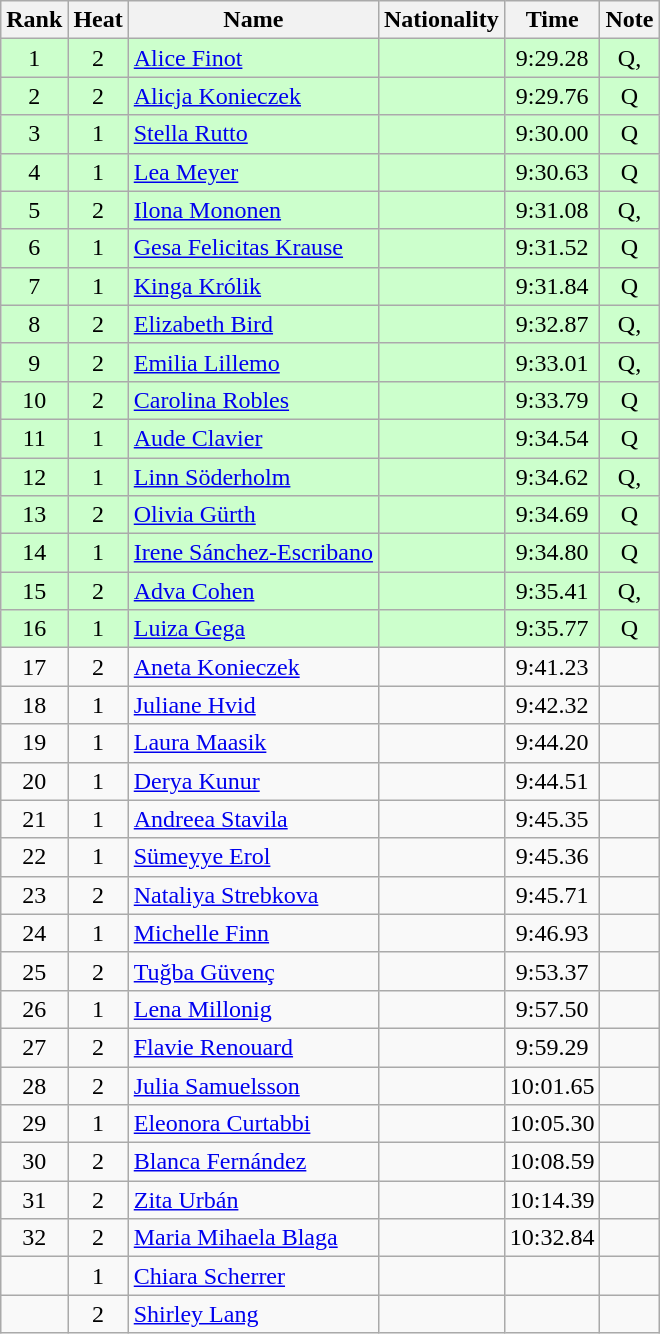<table class="wikitable sortable" style="text-align:center">
<tr>
<th>Rank</th>
<th>Heat</th>
<th>Name</th>
<th>Nationality</th>
<th>Time</th>
<th>Note</th>
</tr>
<tr bgcolor=ccffcc>
<td>1</td>
<td>2</td>
<td align=left><a href='#'>Alice Finot</a></td>
<td align=left></td>
<td>9:29.28</td>
<td>Q, </td>
</tr>
<tr bgcolor=ccffcc>
<td>2</td>
<td>2</td>
<td align=left><a href='#'>Alicja Konieczek</a></td>
<td align=left></td>
<td>9:29.76</td>
<td>Q</td>
</tr>
<tr bgcolor=ccffcc>
<td>3</td>
<td>1</td>
<td align=left><a href='#'>Stella Rutto</a></td>
<td align=left></td>
<td>9:30.00</td>
<td>Q</td>
</tr>
<tr bgcolor=ccffcc>
<td>4</td>
<td>1</td>
<td align=left><a href='#'>Lea Meyer</a></td>
<td align=left></td>
<td>9:30.63</td>
<td>Q</td>
</tr>
<tr bgcolor=ccffcc>
<td>5</td>
<td>2</td>
<td align=left><a href='#'>Ilona Mononen</a></td>
<td align=left></td>
<td>9:31.08</td>
<td>Q, </td>
</tr>
<tr bgcolor=ccffcc>
<td>6</td>
<td>1</td>
<td align=left><a href='#'>Gesa Felicitas Krause</a></td>
<td align=left></td>
<td>9:31.52</td>
<td>Q</td>
</tr>
<tr bgcolor=ccffcc>
<td>7</td>
<td>1</td>
<td align=left><a href='#'>Kinga Królik</a></td>
<td align=left></td>
<td>9:31.84</td>
<td>Q</td>
</tr>
<tr bgcolor=ccffcc>
<td>8</td>
<td>2</td>
<td align=left><a href='#'>Elizabeth Bird</a></td>
<td align=left></td>
<td>9:32.87</td>
<td>Q, </td>
</tr>
<tr bgcolor=ccffcc>
<td>9</td>
<td>2</td>
<td align=left><a href='#'>Emilia Lillemo</a></td>
<td align=left></td>
<td>9:33.01</td>
<td>Q, </td>
</tr>
<tr bgcolor=ccffcc>
<td>10</td>
<td>2</td>
<td align=left><a href='#'>Carolina Robles</a></td>
<td align=left></td>
<td>9:33.79</td>
<td>Q</td>
</tr>
<tr bgcolor=ccffcc>
<td>11</td>
<td>1</td>
<td align=left><a href='#'>Aude Clavier</a></td>
<td align=left></td>
<td>9:34.54</td>
<td>Q</td>
</tr>
<tr bgcolor=ccffcc>
<td>12</td>
<td>1</td>
<td align=left><a href='#'>Linn Söderholm</a></td>
<td align=left></td>
<td>9:34.62</td>
<td>Q, </td>
</tr>
<tr bgcolor=ccffcc>
<td>13</td>
<td>2</td>
<td align=left><a href='#'>Olivia Gürth</a></td>
<td align=left></td>
<td>9:34.69</td>
<td>Q</td>
</tr>
<tr bgcolor=ccffcc>
<td>14</td>
<td>1</td>
<td align=left><a href='#'>Irene Sánchez-Escribano</a></td>
<td align=left></td>
<td>9:34.80</td>
<td>Q</td>
</tr>
<tr bgcolor=ccffcc>
<td>15</td>
<td>2</td>
<td align=left><a href='#'>Adva Cohen</a></td>
<td align=left></td>
<td>9:35.41</td>
<td>Q, </td>
</tr>
<tr bgcolor=ccffcc>
<td>16</td>
<td>1</td>
<td align=left><a href='#'>Luiza Gega</a></td>
<td align=left></td>
<td>9:35.77</td>
<td>Q</td>
</tr>
<tr>
<td>17</td>
<td>2</td>
<td align=left><a href='#'>Aneta Konieczek</a></td>
<td align=left></td>
<td>9:41.23</td>
<td></td>
</tr>
<tr>
<td>18</td>
<td>1</td>
<td align=left><a href='#'>Juliane Hvid</a></td>
<td align=left></td>
<td>9:42.32</td>
<td></td>
</tr>
<tr>
<td>19</td>
<td>1</td>
<td align=left><a href='#'>Laura Maasik</a></td>
<td align=left></td>
<td>9:44.20</td>
<td></td>
</tr>
<tr>
<td>20</td>
<td>1</td>
<td align=left><a href='#'>Derya Kunur</a></td>
<td align=left></td>
<td>9:44.51</td>
<td></td>
</tr>
<tr>
<td>21</td>
<td>1</td>
<td align=left><a href='#'>Andreea Stavila</a></td>
<td align=left></td>
<td>9:45.35</td>
<td></td>
</tr>
<tr>
<td>22</td>
<td>1</td>
<td align=left><a href='#'>Sümeyye Erol</a></td>
<td align=left></td>
<td>9:45.36</td>
<td></td>
</tr>
<tr>
<td>23</td>
<td>2</td>
<td align=left><a href='#'>Nataliya Strebkova</a></td>
<td align=left></td>
<td>9:45.71</td>
<td></td>
</tr>
<tr>
<td>24</td>
<td>1</td>
<td align=left><a href='#'>Michelle Finn</a></td>
<td align=left></td>
<td>9:46.93</td>
<td></td>
</tr>
<tr>
<td>25</td>
<td>2</td>
<td align=left><a href='#'>Tuğba Güvenç</a></td>
<td align=left></td>
<td>9:53.37</td>
<td></td>
</tr>
<tr>
<td>26</td>
<td>1</td>
<td align=left><a href='#'>Lena Millonig</a></td>
<td align=left></td>
<td>9:57.50</td>
<td></td>
</tr>
<tr>
<td>27</td>
<td>2</td>
<td align=left><a href='#'>Flavie Renouard</a></td>
<td align=left></td>
<td>9:59.29</td>
<td></td>
</tr>
<tr>
<td>28</td>
<td>2</td>
<td align=left><a href='#'>Julia Samuelsson</a></td>
<td align=left></td>
<td>10:01.65</td>
<td></td>
</tr>
<tr>
<td>29</td>
<td>1</td>
<td align=left><a href='#'>Eleonora Curtabbi</a></td>
<td align=left></td>
<td>10:05.30</td>
<td></td>
</tr>
<tr>
<td>30</td>
<td>2</td>
<td align=left><a href='#'>Blanca Fernández</a></td>
<td align=left></td>
<td>10:08.59</td>
<td></td>
</tr>
<tr>
<td>31</td>
<td>2</td>
<td align=left><a href='#'>Zita Urbán</a></td>
<td align=left></td>
<td>10:14.39</td>
<td></td>
</tr>
<tr>
<td>32</td>
<td>2</td>
<td align=left><a href='#'>Maria Mihaela Blaga</a></td>
<td align=left></td>
<td>10:32.84</td>
<td></td>
</tr>
<tr>
<td></td>
<td>1</td>
<td align=left><a href='#'>Chiara Scherrer</a></td>
<td align=left></td>
<td></td>
<td></td>
</tr>
<tr>
<td></td>
<td>2</td>
<td align=left><a href='#'>Shirley Lang</a></td>
<td align=left></td>
<td></td>
<td></td>
</tr>
</table>
